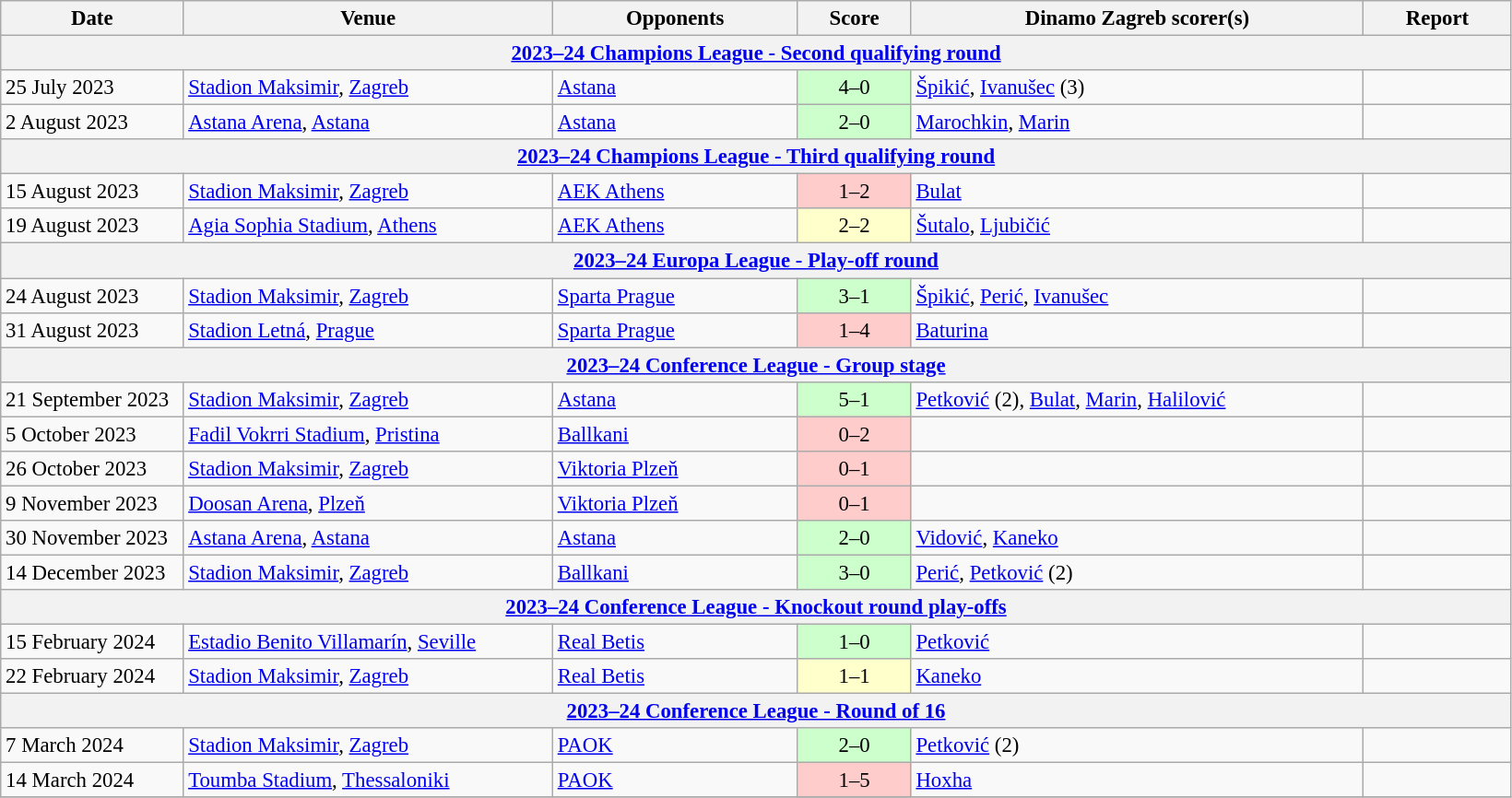<table class="wikitable" style="font-size:95%;">
<tr>
<th width=125>Date</th>
<th width=260>Venue</th>
<th width=170>Opponents</th>
<th width= 75>Score</th>
<th width=320>Dinamo Zagreb scorer(s)</th>
<th width=100>Report</th>
</tr>
<tr>
<th colspan=7><a href='#'>2023–24 Champions League - Second qualifying round</a></th>
</tr>
<tr>
<td>25 July 2023</td>
<td><a href='#'>Stadion Maksimir</a>, <a href='#'>Zagreb</a></td>
<td> <a href='#'>Astana</a></td>
<td align=center bgcolor=#CCFFCC>4–0</td>
<td><a href='#'>Špikić</a>, <a href='#'>Ivanušec</a> (3)</td>
<td></td>
</tr>
<tr>
<td>2 August 2023</td>
<td><a href='#'>Astana Arena</a>, <a href='#'>Astana</a></td>
<td> <a href='#'>Astana</a></td>
<td align=center bgcolor=#CCFFCC>2–0</td>
<td><a href='#'>Marochkin</a>, <a href='#'>Marin</a></td>
<td></td>
</tr>
<tr>
<th colspan=7><a href='#'>2023–24 Champions League - Third qualifying round</a></th>
</tr>
<tr>
<td>15 August 2023</td>
<td><a href='#'>Stadion Maksimir</a>, <a href='#'>Zagreb</a></td>
<td> <a href='#'>AEK Athens</a></td>
<td align="center" bgcolor="#FFCCCC">1–2</td>
<td><a href='#'>Bulat</a></td>
<td></td>
</tr>
<tr>
<td>19 August 2023</td>
<td><a href='#'>Agia Sophia Stadium</a>, <a href='#'>Athens</a></td>
<td> <a href='#'>AEK Athens</a></td>
<td align=center bgcolor=#FFFFCC>2–2</td>
<td><a href='#'>Šutalo</a>, <a href='#'>Ljubičić</a></td>
<td></td>
</tr>
<tr>
<th colspan=7><a href='#'>2023–24 Europa League - Play-off round</a></th>
</tr>
<tr>
<td>24 August 2023</td>
<td><a href='#'>Stadion Maksimir</a>, <a href='#'>Zagreb</a></td>
<td> <a href='#'>Sparta Prague</a></td>
<td align=center bgcolor=#CCFFCC>3–1</td>
<td><a href='#'>Špikić</a>, <a href='#'>Perić</a>, <a href='#'>Ivanušec</a></td>
<td></td>
</tr>
<tr>
<td>31 August 2023</td>
<td><a href='#'>Stadion Letná</a>, <a href='#'>Prague</a></td>
<td> <a href='#'>Sparta Prague</a></td>
<td align="center" bgcolor="#FFCCCC">1–4</td>
<td><a href='#'>Baturina</a></td>
<td></td>
</tr>
<tr>
<th colspan=7><a href='#'>2023–24 Conference League - Group stage</a></th>
</tr>
<tr>
<td>21 September 2023</td>
<td><a href='#'>Stadion Maksimir</a>, <a href='#'>Zagreb</a></td>
<td> <a href='#'>Astana</a></td>
<td align=center bgcolor=#CCFFCC>5–1</td>
<td><a href='#'>Petković</a> (2), <a href='#'>Bulat</a>, <a href='#'>Marin</a>, <a href='#'>Halilović</a></td>
<td></td>
</tr>
<tr>
<td>5 October 2023</td>
<td><a href='#'>Fadil Vokrri Stadium</a>, <a href='#'>Pristina</a></td>
<td> <a href='#'>Ballkani</a></td>
<td align="center" bgcolor="#FFCCCC">0–2</td>
<td></td>
<td></td>
</tr>
<tr>
<td>26 October 2023</td>
<td><a href='#'>Stadion Maksimir</a>, <a href='#'>Zagreb</a></td>
<td> <a href='#'>Viktoria Plzeň</a></td>
<td align="center" bgcolor="#FFCCCC">0–1</td>
<td></td>
<td></td>
</tr>
<tr>
<td>9 November 2023</td>
<td><a href='#'>Doosan Arena</a>, <a href='#'>Plzeň</a></td>
<td> <a href='#'>Viktoria Plzeň</a></td>
<td align="center" bgcolor="#FFCCCC">0–1</td>
<td></td>
<td></td>
</tr>
<tr>
<td>30 November 2023</td>
<td><a href='#'>Astana Arena</a>, <a href='#'>Astana</a></td>
<td> <a href='#'>Astana</a></td>
<td align=center bgcolor=#CCFFCC>2–0</td>
<td><a href='#'>Vidović</a>, <a href='#'>Kaneko</a></td>
<td></td>
</tr>
<tr>
<td>14 December 2023</td>
<td><a href='#'>Stadion Maksimir</a>, <a href='#'>Zagreb</a></td>
<td> <a href='#'>Ballkani</a></td>
<td align=center bgcolor=#CCFFCC>3–0</td>
<td><a href='#'>Perić</a>, <a href='#'>Petković</a> (2)</td>
<td></td>
</tr>
<tr>
<th colspan=7><a href='#'>2023–24 Conference League - Knockout round play-offs</a></th>
</tr>
<tr>
<td>15 February 2024</td>
<td><a href='#'>Estadio Benito Villamarín</a>, <a href='#'>Seville</a></td>
<td> <a href='#'>Real Betis</a></td>
<td align=center bgcolor=#CCFFCC>1–0</td>
<td><a href='#'>Petković</a></td>
<td></td>
</tr>
<tr>
<td>22 February 2024</td>
<td><a href='#'>Stadion Maksimir</a>, <a href='#'>Zagreb</a></td>
<td> <a href='#'>Real Betis</a></td>
<td align=center bgcolor=#FFFFCC>1–1</td>
<td><a href='#'>Kaneko</a></td>
<td></td>
</tr>
<tr>
<th colspan=7><a href='#'>2023–24 Conference League - Round of 16</a></th>
</tr>
<tr>
<td>7 March 2024</td>
<td><a href='#'>Stadion Maksimir</a>, <a href='#'>Zagreb</a></td>
<td> <a href='#'>PAOK</a></td>
<td align=center bgcolor=#CCFFCC>2–0</td>
<td><a href='#'>Petković</a> (2)</td>
<td></td>
</tr>
<tr>
<td>14 March 2024</td>
<td><a href='#'>Toumba Stadium</a>, <a href='#'>Thessaloniki</a></td>
<td> <a href='#'>PAOK</a></td>
<td align="center" bgcolor="#FFCCCC">1–5</td>
<td><a href='#'>Hoxha</a></td>
<td></td>
</tr>
<tr>
</tr>
</table>
